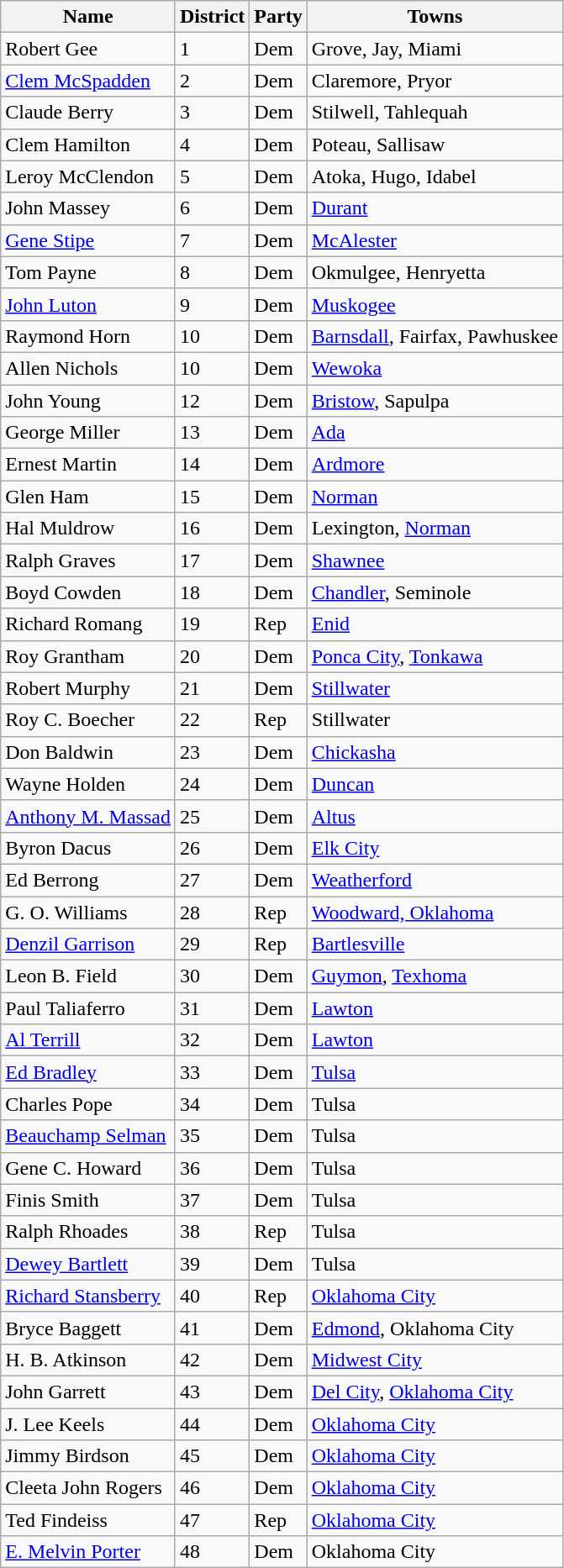<table class="wikitable sortable">
<tr>
<th>Name</th>
<th>District</th>
<th>Party</th>
<th>Towns</th>
</tr>
<tr>
<td>Robert Gee</td>
<td>1</td>
<td>Dem</td>
<td>Grove, Jay, Miami</td>
</tr>
<tr>
<td><a href='#'>Clem McSpadden</a></td>
<td>2</td>
<td>Dem</td>
<td>Claremore, Pryor</td>
</tr>
<tr>
<td>Claude Berry</td>
<td>3</td>
<td>Dem</td>
<td>Stilwell, Tahlequah</td>
</tr>
<tr>
<td>Clem Hamilton</td>
<td>4</td>
<td>Dem</td>
<td>Poteau, Sallisaw</td>
</tr>
<tr>
<td>Leroy McClendon</td>
<td>5</td>
<td>Dem</td>
<td>Atoka, Hugo, Idabel</td>
</tr>
<tr>
<td>John Massey</td>
<td>6</td>
<td>Dem</td>
<td><a href='#'>Durant</a></td>
</tr>
<tr>
<td><a href='#'>Gene Stipe</a></td>
<td>7</td>
<td>Dem</td>
<td><a href='#'>McAlester</a></td>
</tr>
<tr>
<td>Tom Payne</td>
<td>8</td>
<td>Dem</td>
<td>Okmulgee, Henryetta</td>
</tr>
<tr>
<td><a href='#'>John Luton</a></td>
<td>9</td>
<td>Dem</td>
<td><a href='#'>Muskogee</a></td>
</tr>
<tr>
<td>Raymond Horn</td>
<td>10</td>
<td>Dem</td>
<td><a href='#'>Barnsdall</a>, Fairfax, Pawhuskee</td>
</tr>
<tr>
<td>Allen Nichols</td>
<td>10</td>
<td>Dem</td>
<td><a href='#'>Wewoka</a></td>
</tr>
<tr>
<td>John Young</td>
<td>12</td>
<td>Dem</td>
<td><a href='#'>Bristow</a>, Sapulpa</td>
</tr>
<tr>
<td>George Miller</td>
<td>13</td>
<td>Dem</td>
<td><a href='#'>Ada</a></td>
</tr>
<tr>
<td>Ernest Martin</td>
<td>14</td>
<td>Dem</td>
<td><a href='#'>Ardmore</a></td>
</tr>
<tr>
<td>Glen Ham</td>
<td>15</td>
<td>Dem</td>
<td><a href='#'>Norman</a></td>
</tr>
<tr>
<td>Hal Muldrow</td>
<td>16</td>
<td>Dem</td>
<td>Lexington, <a href='#'>Norman</a></td>
</tr>
<tr>
<td>Ralph Graves</td>
<td>17</td>
<td>Dem</td>
<td><a href='#'>Shawnee</a></td>
</tr>
<tr>
<td>Boyd Cowden</td>
<td>18</td>
<td>Dem</td>
<td><a href='#'>Chandler</a>, Seminole</td>
</tr>
<tr>
<td>Richard Romang</td>
<td>19</td>
<td>Rep</td>
<td><a href='#'>Enid</a></td>
</tr>
<tr>
<td>Roy Grantham</td>
<td>20</td>
<td>Dem</td>
<td><a href='#'>Ponca City</a>, <a href='#'>Tonkawa</a></td>
</tr>
<tr>
<td>Robert Murphy</td>
<td>21</td>
<td>Dem</td>
<td><a href='#'>Stillwater</a></td>
</tr>
<tr>
<td>Roy C. Boecher</td>
<td>22</td>
<td>Rep</td>
<td>Stillwater</td>
</tr>
<tr>
<td>Don Baldwin</td>
<td>23</td>
<td>Dem</td>
<td><a href='#'>Chickasha</a></td>
</tr>
<tr>
<td>Wayne Holden</td>
<td>24</td>
<td>Dem</td>
<td><a href='#'>Duncan</a></td>
</tr>
<tr>
<td><a href='#'>Anthony M. Massad</a></td>
<td>25</td>
<td>Dem</td>
<td><a href='#'>Altus</a></td>
</tr>
<tr>
<td>Byron Dacus</td>
<td>26</td>
<td>Dem</td>
<td><a href='#'>Elk City</a></td>
</tr>
<tr>
<td>Ed Berrong</td>
<td>27</td>
<td>Dem</td>
<td><a href='#'>Weatherford</a></td>
</tr>
<tr>
<td>G. O. Williams</td>
<td>28</td>
<td>Rep</td>
<td><a href='#'>Woodward, Oklahoma</a></td>
</tr>
<tr>
<td><a href='#'>Denzil Garrison</a></td>
<td>29</td>
<td>Rep</td>
<td><a href='#'>Bartlesville</a></td>
</tr>
<tr>
<td>Leon B. Field</td>
<td>30</td>
<td>Dem</td>
<td><a href='#'>Guymon</a>, <a href='#'>Texhoma</a></td>
</tr>
<tr>
<td>Paul Taliaferro</td>
<td>31</td>
<td>Dem</td>
<td><a href='#'>Lawton</a></td>
</tr>
<tr>
<td><a href='#'>Al Terrill</a></td>
<td>32</td>
<td>Dem</td>
<td><a href='#'>Lawton</a></td>
</tr>
<tr>
<td><a href='#'>Ed Bradley</a></td>
<td>33</td>
<td>Dem</td>
<td><a href='#'>Tulsa</a></td>
</tr>
<tr>
<td>Charles Pope</td>
<td>34</td>
<td>Dem</td>
<td>Tulsa</td>
</tr>
<tr>
<td><a href='#'>Beauchamp Selman</a></td>
<td>35</td>
<td>Dem</td>
<td>Tulsa</td>
</tr>
<tr>
<td>Gene C. Howard</td>
<td>36</td>
<td>Dem</td>
<td>Tulsa</td>
</tr>
<tr>
<td>Finis Smith</td>
<td>37</td>
<td>Dem</td>
<td>Tulsa</td>
</tr>
<tr>
<td>Ralph Rhoades</td>
<td>38</td>
<td>Rep</td>
<td>Tulsa</td>
</tr>
<tr>
<td><a href='#'>Dewey Bartlett</a></td>
<td>39</td>
<td>Dem</td>
<td>Tulsa</td>
</tr>
<tr>
<td><a href='#'>Richard Stansberry</a></td>
<td>40</td>
<td>Rep</td>
<td><a href='#'>Oklahoma City</a></td>
</tr>
<tr>
<td>Bryce Baggett</td>
<td>41</td>
<td>Dem</td>
<td><a href='#'>Edmond</a>, Oklahoma City</td>
</tr>
<tr>
<td>H. B. Atkinson</td>
<td>42</td>
<td>Dem</td>
<td><a href='#'>Midwest City</a></td>
</tr>
<tr>
<td>John Garrett</td>
<td>43</td>
<td>Dem</td>
<td><a href='#'>Del City</a>, <a href='#'>Oklahoma City</a></td>
</tr>
<tr>
<td>J. Lee Keels</td>
<td>44</td>
<td>Dem</td>
<td><a href='#'>Oklahoma City</a></td>
</tr>
<tr>
<td>Jimmy Birdson</td>
<td>45</td>
<td>Dem</td>
<td><a href='#'>Oklahoma City</a></td>
</tr>
<tr>
<td>Cleeta John Rogers</td>
<td>46</td>
<td>Dem</td>
<td><a href='#'>Oklahoma City</a></td>
</tr>
<tr>
<td>Ted Findeiss</td>
<td>47</td>
<td>Rep</td>
<td><a href='#'>Oklahoma City</a></td>
</tr>
<tr>
<td><a href='#'>E. Melvin Porter</a></td>
<td>48</td>
<td>Dem</td>
<td>Oklahoma City</td>
</tr>
</table>
